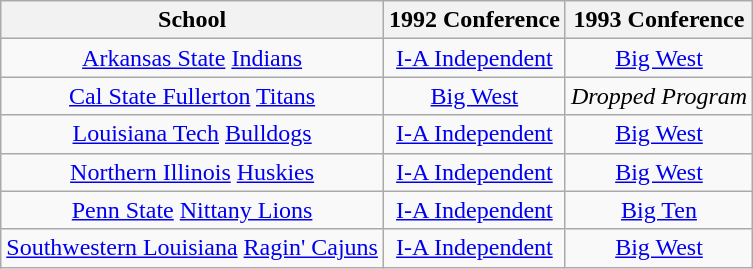<table class="wikitable sortable">
<tr>
<th>School</th>
<th>1992 Conference</th>
<th>1993 Conference</th>
</tr>
<tr style="text-align:center;">
<td><a href='#'>Arkansas State</a> <a href='#'>Indians</a></td>
<td><a href='#'>I-A Independent</a></td>
<td><a href='#'>Big West</a></td>
</tr>
<tr style="text-align:center;">
<td><a href='#'>Cal State Fullerton</a> <a href='#'>Titans</a></td>
<td><a href='#'>Big West</a></td>
<td><em>Dropped Program</em></td>
</tr>
<tr style="text-align:center;">
<td><a href='#'>Louisiana Tech</a> <a href='#'>Bulldogs</a></td>
<td><a href='#'>I-A Independent</a></td>
<td><a href='#'>Big West</a></td>
</tr>
<tr style="text-align:center;">
<td><a href='#'>Northern Illinois</a> <a href='#'>Huskies</a></td>
<td><a href='#'>I-A Independent</a></td>
<td><a href='#'>Big West</a></td>
</tr>
<tr style="text-align:center;">
<td><a href='#'>Penn State</a> <a href='#'>Nittany Lions</a></td>
<td><a href='#'>I-A Independent</a></td>
<td><a href='#'>Big Ten</a></td>
</tr>
<tr style="text-align:center;">
<td><a href='#'>Southwestern Louisiana</a> <a href='#'>Ragin' Cajuns</a></td>
<td><a href='#'>I-A Independent</a></td>
<td><a href='#'>Big West</a></td>
</tr>
</table>
